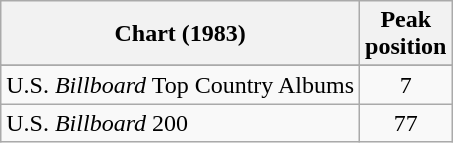<table class="wikitable">
<tr>
<th>Chart (1983)</th>
<th>Peak<br>position</th>
</tr>
<tr>
</tr>
<tr>
<td>U.S. <em>Billboard</em> Top Country Albums</td>
<td align="center">7</td>
</tr>
<tr>
<td>U.S. <em>Billboard</em> 200</td>
<td align="center">77</td>
</tr>
</table>
